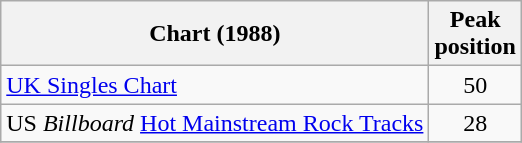<table class="wikitable sortable">
<tr>
<th align="center">Chart (1988)</th>
<th align="center">Peak<br>position</th>
</tr>
<tr>
<td><a href='#'>UK Singles Chart</a></td>
<td align="center">50</td>
</tr>
<tr>
<td>US <em>Billboard</em> <a href='#'>Hot Mainstream Rock Tracks</a></td>
<td align="center">28</td>
</tr>
<tr>
</tr>
</table>
